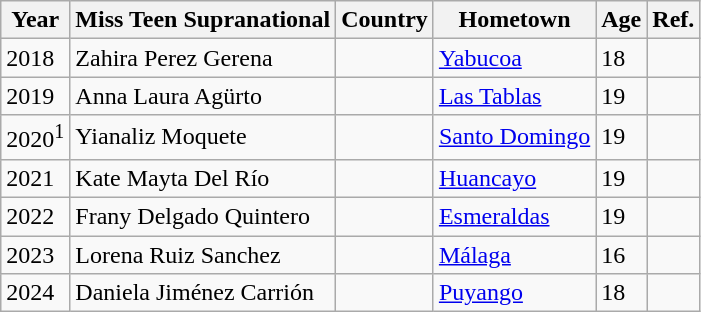<table class="wikitable" border="1">
<tr>
<th>Year</th>
<th>Miss Teen Supranational</th>
<th>Country</th>
<th>Hometown</th>
<th>Age</th>
<th>Ref.</th>
</tr>
<tr>
<td>2018</td>
<td>Zahira Perez Gerena</td>
<td></td>
<td><a href='#'>Yabucoa</a></td>
<td>18</td>
<td></td>
</tr>
<tr>
<td>2019</td>
<td>Anna Laura Agürto</td>
<td></td>
<td><a href='#'>Las Tablas</a></td>
<td>19</td>
<td></td>
</tr>
<tr>
<td>2020<sup>1</sup></td>
<td>Yianaliz Moquete</td>
<td></td>
<td><a href='#'>Santo Domingo</a></td>
<td>19</td>
<td></td>
</tr>
<tr>
<td>2021</td>
<td>Kate Mayta Del Río</td>
<td></td>
<td><a href='#'>Huancayo</a></td>
<td>19</td>
<td></td>
</tr>
<tr>
<td>2022</td>
<td>Frany Delgado Quintero</td>
<td></td>
<td><a href='#'>Esmeraldas</a></td>
<td>19</td>
<td></td>
</tr>
<tr>
<td>2023</td>
<td>Lorena Ruiz Sanchez</td>
<td></td>
<td><a href='#'>Málaga</a></td>
<td>16</td>
<td></td>
</tr>
<tr>
<td>2024</td>
<td>Daniela Jiménez Carrión</td>
<td></td>
<td><a href='#'>Puyango</a></td>
<td>18</td>
<td></td>
</tr>
</table>
